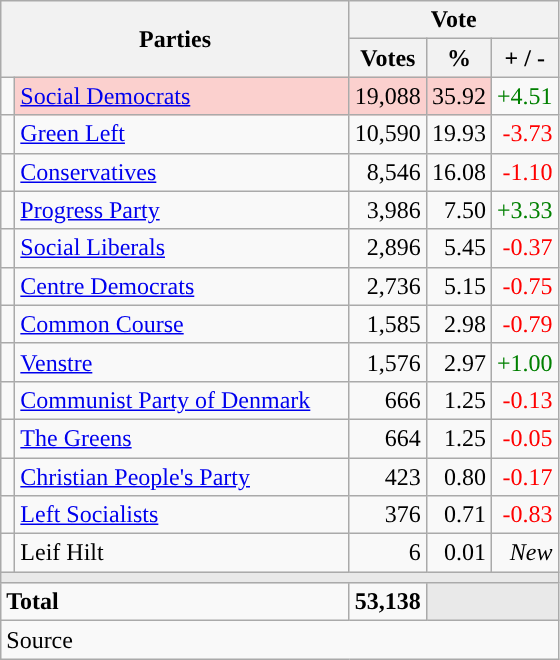<table class="wikitable" style="text-align:right;">
<tr>
<th style="text-align:centre;" rowspan="2" colspan="2" width="225">Parties</th>
<th colspan="3">Vote</th>
</tr>
<tr>
<th width="15">Votes</th>
<th width="15">%</th>
<th width="15">+ / -</th>
</tr>
<tr>
<td width="2" style="color:inherit;background:"></td>
<td bgcolor=#fbd0ce  align="left"><a href='#'>Social Democrats</a></td>
<td bgcolor=#fbd0ce>19,088</td>
<td bgcolor=#fbd0ce>35.92</td>
<td style=color:green;>+4.51</td>
</tr>
<tr>
<td width="2" style="color:inherit;background:"></td>
<td align="left"><a href='#'>Green Left</a></td>
<td>10,590</td>
<td>19.93</td>
<td style=color:red;>-3.73</td>
</tr>
<tr>
<td width="2" style="color:inherit;background:"></td>
<td align="left"><a href='#'>Conservatives</a></td>
<td>8,546</td>
<td>16.08</td>
<td style=color:red;>-1.10</td>
</tr>
<tr>
<td width="2" style="color:inherit;background:"></td>
<td align="left"><a href='#'>Progress Party</a></td>
<td>3,986</td>
<td>7.50</td>
<td style=color:green;>+3.33</td>
</tr>
<tr>
<td width="2" style="color:inherit;background:"></td>
<td align="left"><a href='#'>Social Liberals</a></td>
<td>2,896</td>
<td>5.45</td>
<td style=color:red;>-0.37</td>
</tr>
<tr>
<td width="2" style="color:inherit;background:"></td>
<td align="left"><a href='#'>Centre Democrats</a></td>
<td>2,736</td>
<td>5.15</td>
<td style=color:red;>-0.75</td>
</tr>
<tr>
<td width="2" style="color:inherit;background:"></td>
<td align="left"><a href='#'>Common Course</a></td>
<td>1,585</td>
<td>2.98</td>
<td style=color:red;>-0.79</td>
</tr>
<tr>
<td width="2" style="color:inherit;background:"></td>
<td align="left"><a href='#'>Venstre</a></td>
<td>1,576</td>
<td>2.97</td>
<td style=color:green;>+1.00</td>
</tr>
<tr>
<td width="2" style="color:inherit;background:"></td>
<td align="left"><a href='#'>Communist Party of Denmark</a></td>
<td>666</td>
<td>1.25</td>
<td style=color:red;>-0.13</td>
</tr>
<tr>
<td width="2" style="color:inherit;background:"></td>
<td align="left"><a href='#'>The Greens</a></td>
<td>664</td>
<td>1.25</td>
<td style=color:red;>-0.05</td>
</tr>
<tr>
<td width="2" style="color:inherit;background:"></td>
<td align="left"><a href='#'>Christian People's Party</a></td>
<td>423</td>
<td>0.80</td>
<td style=color:red;>-0.17</td>
</tr>
<tr>
<td width="2" style="color:inherit;background:"></td>
<td align="left"><a href='#'>Left Socialists</a></td>
<td>376</td>
<td>0.71</td>
<td style=color:red;>-0.83</td>
</tr>
<tr>
<td width="2" style="color:inherit;background:"></td>
<td align="left">Leif Hilt</td>
<td>6</td>
<td>0.01</td>
<td><em>New</em></td>
</tr>
<tr>
<td colspan="7" bgcolor="#E9E9E9"></td>
</tr>
<tr>
<td align="left" colspan="2"><strong>Total</strong></td>
<td><strong>53,138</strong></td>
<td bgcolor="#E9E9E9" colspan="2"></td>
</tr>
<tr>
<td align="left" colspan="6">Source</td>
</tr>
</table>
